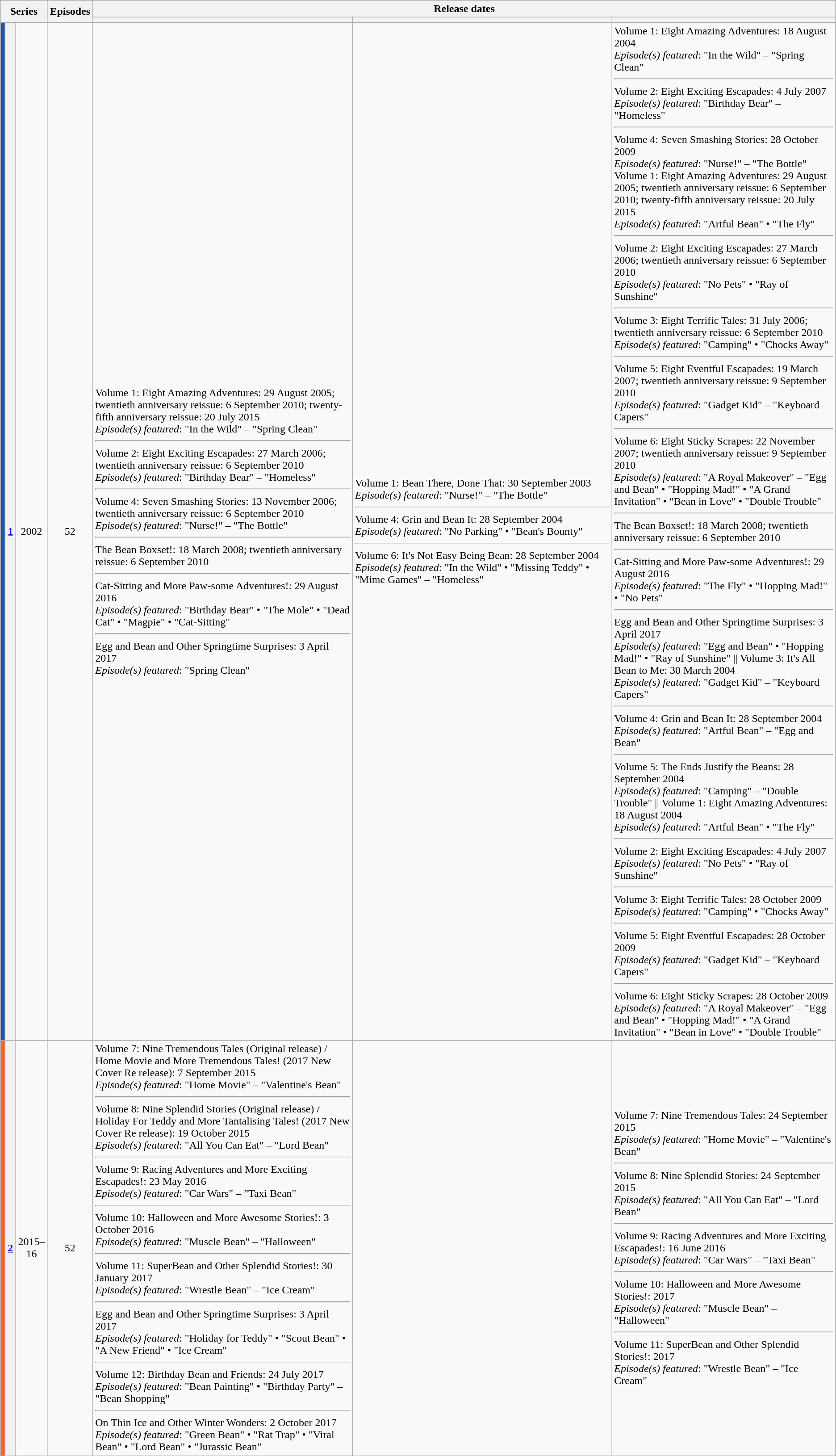<table class="wikitable" style="clear: right;">
<tr>
<th colspan=3 rowspan=2>Series</th>
<th rowspan=2>Episodes</th>
<th colspan="4">Release dates</th>
</tr>
<tr>
<th style="width:35%"></th>
<th style="width:35%"></th>
<th style="width:35%"></th>
</tr>
<tr>
<td style="background:#2055AA"></td>
<th><a href='#'>1</a></th>
<td style="text-align: center">2002</td>
<td style="text-align: center">52</td>
<td>Volume 1: Eight Amazing Adventures: 29 August 2005; twentieth anniversary reissue: 6 September 2010; twenty-fifth anniversary reissue: 20 July 2015<br><em>Episode(s) featured</em>: "In the Wild" – "Spring Clean"<hr>Volume 2: Eight Exciting Escapades: 27 March 2006; twentieth anniversary reissue: 6 September 2010<br><em>Episode(s) featured</em>: "Birthday Bear" – "Homeless"<hr>Volume 4: Seven Smashing Stories: 13 November 2006; twentieth anniversary reissue: 6 September 2010<br><em>Episode(s) featured</em>: "Nurse!" – "The Bottle"<hr>The Bean Boxset!: 18 March 2008; twentieth anniversary reissue: 6 September 2010<hr>Cat-Sitting and More Paw-some Adventures!: 29 August 2016<br><em>Episode(s) featured</em>: "Birthday Bear" • "The Mole" • "Dead Cat" • "Magpie" • "Cat-Sitting"<hr>Egg and Bean and Other Springtime Surprises: 3 April 2017<br><em>Episode(s) featured</em>: "Spring Clean"</td>
<td>Volume 1: Bean There, Done That: 30 September 2003<br><em>Episode(s) featured</em>: "Nurse!" – "The Bottle"<hr>Volume 4: Grin and Bean It: 28 September 2004<br><em>Episode(s) featured</em>: "No Parking" • "Bean's Bounty"<hr>Volume 6: It's Not Easy Being Bean: 28 September 2004<br><em>Episode(s) featured</em>: "In the Wild" • "Missing Teddy" • "Mime Games" – "Homeless"</td>
<td>Volume 1: Eight Amazing Adventures: 18 August 2004<br><em>Episode(s) featured</em>: "In the Wild" – "Spring Clean"<hr>Volume 2: Eight Exciting Escapades: 4 July 2007<br><em>Episode(s) featured</em>: "Birthday Bear" – "Homeless"<hr>Volume 4: Seven Smashing Stories: 28 October 2009<br><em>Episode(s) featured</em>: "Nurse!" – "The Bottle"<br>Volume 1: Eight Amazing Adventures: 29 August 2005; twentieth anniversary reissue: 6 September 2010; twenty-fifth anniversary reissue: 20 July 2015<br><em>Episode(s) featured</em>: "Artful Bean" • "The Fly"<hr>Volume 2: Eight Exciting Escapades: 27 March 2006; twentieth anniversary reissue: 6 September 2010<br><em>Episode(s) featured</em>: "No Pets" • "Ray of Sunshine"<hr>Volume 3: Eight Terrific Tales: 31 July 2006; twentieth anniversary reissue: 6 September 2010<br><em>Episode(s) featured</em>: "Camping" • "Chocks Away"<hr>Volume 5: Eight Eventful Escapades: 19 March 2007; twentieth anniversary reissue: 9 September 2010<br><em>Episode(s) featured</em>: "Gadget Kid" – "Keyboard Capers"<hr>Volume 6: Eight Sticky Scrapes: 22 November 2007; twentieth anniversary reissue: 9 September 2010<br><em>Episode(s) featured</em>: "A Royal Makeover" – "Egg and Bean" • "Hopping Mad!" • "A Grand Invitation" • "Bean in Love" • "Double Trouble"<hr>The Bean Boxset!: 18 March 2008; twentieth anniversary reissue: 6 September 2010<hr>Cat-Sitting and More Paw-some Adventures!: 29 August 2016<br><em>Episode(s) featured</em>: "The Fly" • "Hopping Mad!" • "No Pets"<hr>Egg and Bean and Other Springtime Surprises: 3 April 2017<br><em>Episode(s) featured</em>: "Egg and Bean" • "Hopping Mad!" • "Ray of Sunshine" || Volume 3: It's All Bean to Me: 30 March 2004<br><em>Episode(s) featured</em>: "Gadget Kid" – "Keyboard Capers"<hr>Volume 4: Grin and Bean It: 28 September 2004<br><em>Episode(s) featured</em>: "Artful Bean" – "Egg and Bean"<hr>Volume 5: The Ends Justify the Beans: 28 September 2004<br><em>Episode(s) featured</em>: "Camping" – "Double Trouble" || Volume 1: Eight Amazing Adventures: 18 August 2004<br><em>Episode(s) featured</em>: "Artful Bean" • "The Fly"<hr>Volume 2: Eight Exciting Escapades: 4 July 2007<br><em>Episode(s) featured</em>: "No Pets" • "Ray of Sunshine"<hr>Volume 3: Eight Terrific Tales: 28 October 2009<br><em>Episode(s) featured</em>: "Camping" • "Chocks Away"<hr>Volume 5: Eight Eventful Escapades: 28 October 2009<br><em>Episode(s) featured</em>: "Gadget Kid" – "Keyboard Capers"<hr>Volume 6: Eight Sticky Scrapes: 28 October 2009<br><em>Episode(s) featured</em>: "A Royal Makeover" – "Egg and Bean" • "Hopping Mad!" • "A Grand Invitation" • "Bean in Love" • "Double Trouble"</td>
</tr>
<tr>
<td style="background:#FF6229"></td>
<th><a href='#'>2</a></th>
<td style="text-align: center">2015–16</td>
<td style="text-align: center">52</td>
<td>Volume 7: Nine Tremendous Tales (Original release) / Home Movie and More Tremendous Tales! (2017 New Cover Re release): 7 September 2015<br><em>Episode(s) featured</em>: "Home Movie" – "Valentine's Bean"<hr>Volume 8: Nine Splendid Stories (Original release) / Holiday For Teddy and More Tantalising Tales! (2017 New Cover Re release): 19 October 2015<br><em>Episode(s) featured</em>: "All You Can Eat" – "Lord Bean"<hr>Volume 9: Racing Adventures and More Exciting Escapades!: 23 May 2016<br><em>Episode(s) featured</em>: "Car Wars" – "Taxi Bean"<hr>Volume 10: Halloween and More Awesome Stories!: 3 October 2016<br><em>Episode(s) featured</em>: "Muscle Bean" – "Halloween"<hr>Volume 11: SuperBean and Other Splendid Stories!: 30 January 2017<br><em>Episode(s) featured</em>: "Wrestle Bean" – "Ice Cream"<hr>Egg and Bean and Other Springtime Surprises: 3 April 2017<br><em>Episode(s) featured</em>: "Holiday for Teddy" • "Scout Bean" • "A New Friend" • "Ice Cream"<hr>Volume 12: Birthday Bean and Friends: 24 July 2017<br><em>Episode(s) featured</em>: "Bean Painting" • "Birthday Party" – "Bean Shopping"<hr>On Thin Ice and Other Winter Wonders: 2 October 2017<br><em>Episode(s) featured</em>: "Green Bean" • "Rat Trap" • "Viral Bean" • "Lord Bean" • "Jurassic Bean"</td>
<td></td>
<td>Volume 7: Nine Tremendous Tales: 24 September 2015<br><em>Episode(s) featured</em>: "Home Movie" – "Valentine's Bean"<hr>Volume 8: Nine Splendid Stories: 24 September 2015<br><em>Episode(s) featured</em>: "All You Can Eat" – "Lord Bean"<hr>Volume 9: Racing Adventures and More Exciting Escapades!: 16 June 2016<br><em>Episode(s) featured</em>: "Car Wars" – "Taxi Bean"<hr>Volume 10: Halloween and More Awesome Stories!: 2017<br><em>Episode(s) featured</em>: "Muscle Bean" – "Halloween"<hr>Volume 11: SuperBean and Other Splendid Stories!: 2017<br><em>Episode(s) featured</em>: "Wrestle Bean" – "Ice Cream"</td>
</tr>
</table>
